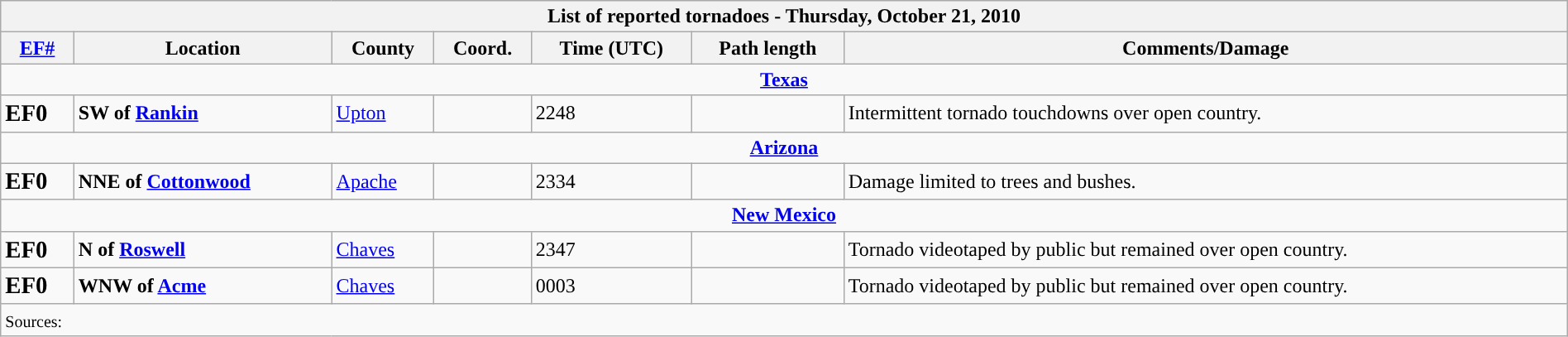<table class="wikitable collapsible" width="100%">
<tr>
<th colspan="7">List of reported tornadoes - Thursday, October 21, 2010</th>
</tr>
<tr>
<th><a href='#'>EF#</a></th>
<th>Location</th>
<th>County</th>
<th>Coord.</th>
<th>Time (UTC)</th>
<th>Path length</th>
<th>Comments/Damage</th>
</tr>
<tr>
<td colspan="7" align=center><strong><a href='#'>Texas</a></strong></td>
</tr>
<tr>
<td><big><strong>EF0</strong></big></td>
<td><strong>SW of <a href='#'>Rankin</a></strong></td>
<td><a href='#'>Upton</a></td>
<td></td>
<td>2248</td>
<td></td>
<td>Intermittent tornado touchdowns over open country.</td>
</tr>
<tr>
<td colspan="7" align=center><strong><a href='#'>Arizona</a></strong></td>
</tr>
<tr>
<td><big><strong>EF0</strong></big></td>
<td><strong>NNE of <a href='#'>Cottonwood</a></strong></td>
<td><a href='#'>Apache</a></td>
<td></td>
<td>2334</td>
<td></td>
<td>Damage limited to trees and bushes.</td>
</tr>
<tr>
<td colspan="7" align=center><strong><a href='#'>New Mexico</a></strong></td>
</tr>
<tr>
<td><big><strong>EF0</strong></big></td>
<td><strong>N of <a href='#'>Roswell</a></strong></td>
<td><a href='#'>Chaves</a></td>
<td></td>
<td>2347</td>
<td></td>
<td>Tornado videotaped by public but remained over open country.</td>
</tr>
<tr>
<td><big><strong>EF0</strong></big></td>
<td><strong>WNW of <a href='#'>Acme</a></strong></td>
<td><a href='#'>Chaves</a></td>
<td></td>
<td>0003</td>
<td></td>
<td>Tornado videotaped by public but remained over open country.</td>
</tr>
<tr>
<td colspan="7"><small>Sources: </small></td>
</tr>
</table>
